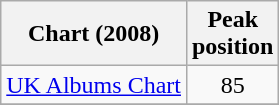<table class="wikitable">
<tr>
<th>Chart (2008)</th>
<th>Peak<br>position</th>
</tr>
<tr>
<td align="left"><a href='#'>UK Albums Chart</a></td>
<td align="center">85</td>
</tr>
<tr>
</tr>
</table>
